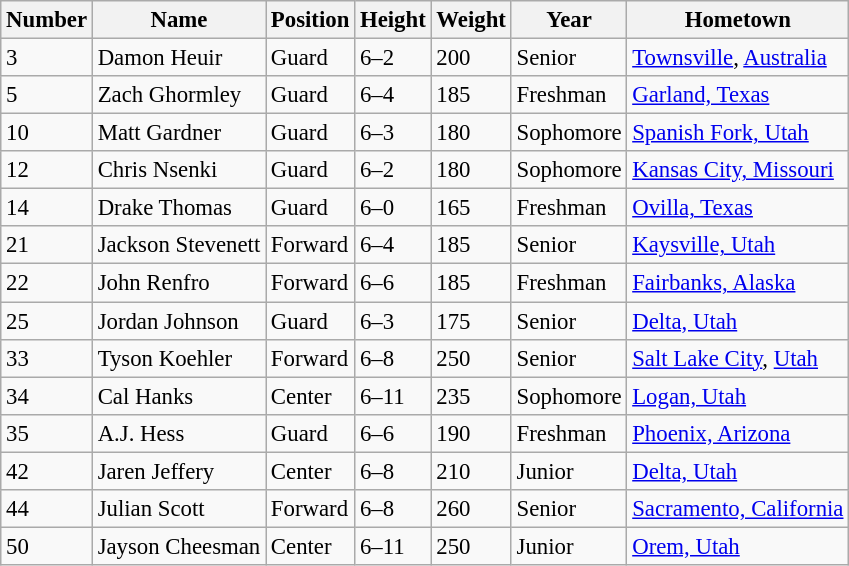<table class="wikitable" style="font-size: 95%;">
<tr>
<th>Number</th>
<th>Name</th>
<th>Position</th>
<th>Height</th>
<th>Weight</th>
<th>Year</th>
<th>Hometown</th>
</tr>
<tr>
<td>3</td>
<td>Damon Heuir</td>
<td>Guard</td>
<td>6–2</td>
<td>200</td>
<td>Senior</td>
<td><a href='#'>Townsville</a>, <a href='#'>Australia</a></td>
</tr>
<tr>
<td>5</td>
<td>Zach Ghormley</td>
<td>Guard</td>
<td>6–4</td>
<td>185</td>
<td>Freshman</td>
<td><a href='#'>Garland, Texas</a></td>
</tr>
<tr>
<td>10</td>
<td>Matt Gardner</td>
<td>Guard</td>
<td>6–3</td>
<td>180</td>
<td>Sophomore</td>
<td><a href='#'>Spanish Fork, Utah</a></td>
</tr>
<tr>
<td>12</td>
<td>Chris Nsenki</td>
<td>Guard</td>
<td>6–2</td>
<td>180</td>
<td>Sophomore</td>
<td><a href='#'>Kansas City, Missouri</a></td>
</tr>
<tr>
<td>14</td>
<td>Drake Thomas</td>
<td>Guard</td>
<td>6–0</td>
<td>165</td>
<td>Freshman</td>
<td><a href='#'>Ovilla, Texas</a></td>
</tr>
<tr>
<td>21</td>
<td>Jackson Stevenett</td>
<td>Forward</td>
<td>6–4</td>
<td>185</td>
<td>Senior</td>
<td><a href='#'>Kaysville, Utah</a></td>
</tr>
<tr>
<td>22</td>
<td>John Renfro</td>
<td>Forward</td>
<td>6–6</td>
<td>185</td>
<td>Freshman</td>
<td><a href='#'>Fairbanks, Alaska</a></td>
</tr>
<tr>
<td>25</td>
<td>Jordan Johnson</td>
<td>Guard</td>
<td>6–3</td>
<td>175</td>
<td>Senior</td>
<td><a href='#'>Delta, Utah</a></td>
</tr>
<tr>
<td>33</td>
<td>Tyson Koehler</td>
<td>Forward</td>
<td>6–8</td>
<td>250</td>
<td>Senior</td>
<td><a href='#'>Salt Lake City</a>, <a href='#'>Utah</a></td>
</tr>
<tr>
<td>34</td>
<td>Cal Hanks</td>
<td>Center</td>
<td>6–11</td>
<td>235</td>
<td>Sophomore</td>
<td><a href='#'>Logan, Utah</a></td>
</tr>
<tr>
<td>35</td>
<td>A.J. Hess</td>
<td>Guard</td>
<td>6–6</td>
<td>190</td>
<td>Freshman</td>
<td><a href='#'>Phoenix, Arizona</a></td>
</tr>
<tr>
<td>42</td>
<td>Jaren Jeffery</td>
<td>Center</td>
<td>6–8</td>
<td>210</td>
<td>Junior</td>
<td><a href='#'>Delta, Utah</a></td>
</tr>
<tr>
<td>44</td>
<td>Julian Scott</td>
<td>Forward</td>
<td>6–8</td>
<td>260</td>
<td>Senior</td>
<td><a href='#'>Sacramento, California</a></td>
</tr>
<tr>
<td>50</td>
<td>Jayson Cheesman</td>
<td>Center</td>
<td>6–11</td>
<td>250</td>
<td>Junior</td>
<td><a href='#'>Orem, Utah</a></td>
</tr>
</table>
